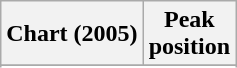<table class="wikitable sortable plainrowheaders" style="text-align:center">
<tr>
<th scope="col">Chart (2005)</th>
<th scope="col">Peak<br>position</th>
</tr>
<tr>
</tr>
<tr>
</tr>
<tr>
</tr>
</table>
